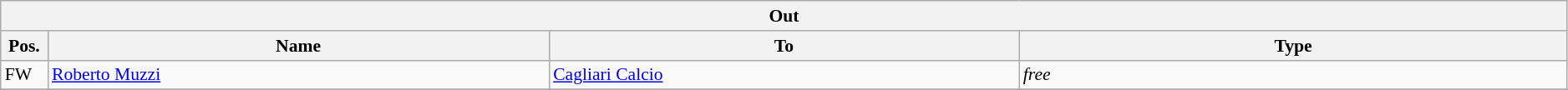<table class="wikitable" style="font-size:90%; width:99%">
<tr>
<th colspan="4">Out</th>
</tr>
<tr>
<th width=3%>Pos.</th>
<th width=32%>Name</th>
<th width=30%>To</th>
<th width=35%>Type</th>
</tr>
<tr>
<td>FW</td>
<td><a href='#'>Roberto Muzzi</a></td>
<td><a href='#'>Cagliari Calcio</a></td>
<td><em>free</em></td>
</tr>
<tr>
</tr>
</table>
